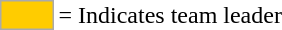<table>
<tr>
<td style="background:#fc0; border:1px solid #aaa; width:2em;"></td>
<td>= Indicates team leader</td>
</tr>
</table>
